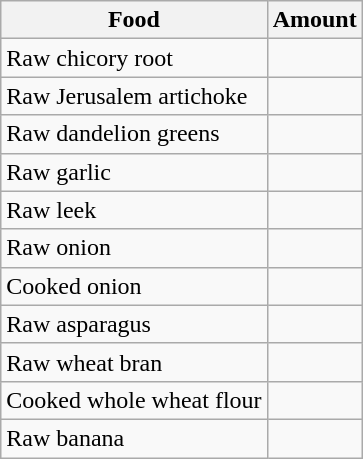<table class="wikitable">
<tr>
<th scope="col">Food</th>
<th scope="col">Amount</th>
</tr>
<tr>
<td>Raw chicory root</td>
<td></td>
</tr>
<tr>
<td>Raw Jerusalem artichoke</td>
<td></td>
</tr>
<tr>
<td>Raw dandelion greens</td>
<td></td>
</tr>
<tr>
<td>Raw garlic</td>
<td></td>
</tr>
<tr>
<td>Raw leek</td>
<td></td>
</tr>
<tr>
<td>Raw onion</td>
<td></td>
</tr>
<tr>
<td>Cooked onion</td>
<td></td>
</tr>
<tr>
<td>Raw asparagus</td>
<td></td>
</tr>
<tr>
<td>Raw wheat bran</td>
<td></td>
</tr>
<tr>
<td>Cooked whole wheat flour</td>
<td></td>
</tr>
<tr>
<td>Raw banana</td>
<td></td>
</tr>
</table>
